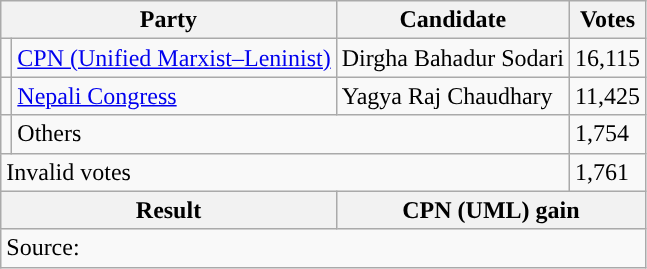<table class="wikitable">
<tr>
<th colspan="2">Party</th>
<th>Candidate</th>
<th>Votes</th>
</tr>
<tr>
<td style="background-color:"></td>
<td><a href='#'>CPN (Unified Marxist–Leninist)</a></td>
<td>Dirgha Bahadur Sodari</td>
<td>16,115</td>
</tr>
<tr>
<td style="background-color:"></td>
<td><a href='#'>Nepali Congress</a></td>
<td>Yagya Raj Chaudhary</td>
<td>11,425</td>
</tr>
<tr>
<td></td>
<td colspan="2">Others</td>
<td>1,754</td>
</tr>
<tr>
<td colspan="3">Invalid votes</td>
<td>1,761</td>
</tr>
<tr>
<th colspan="2">Result</th>
<th colspan="2">CPN (UML) gain</th>
</tr>
<tr>
<td colspan="4">Source: </td>
</tr>
</table>
